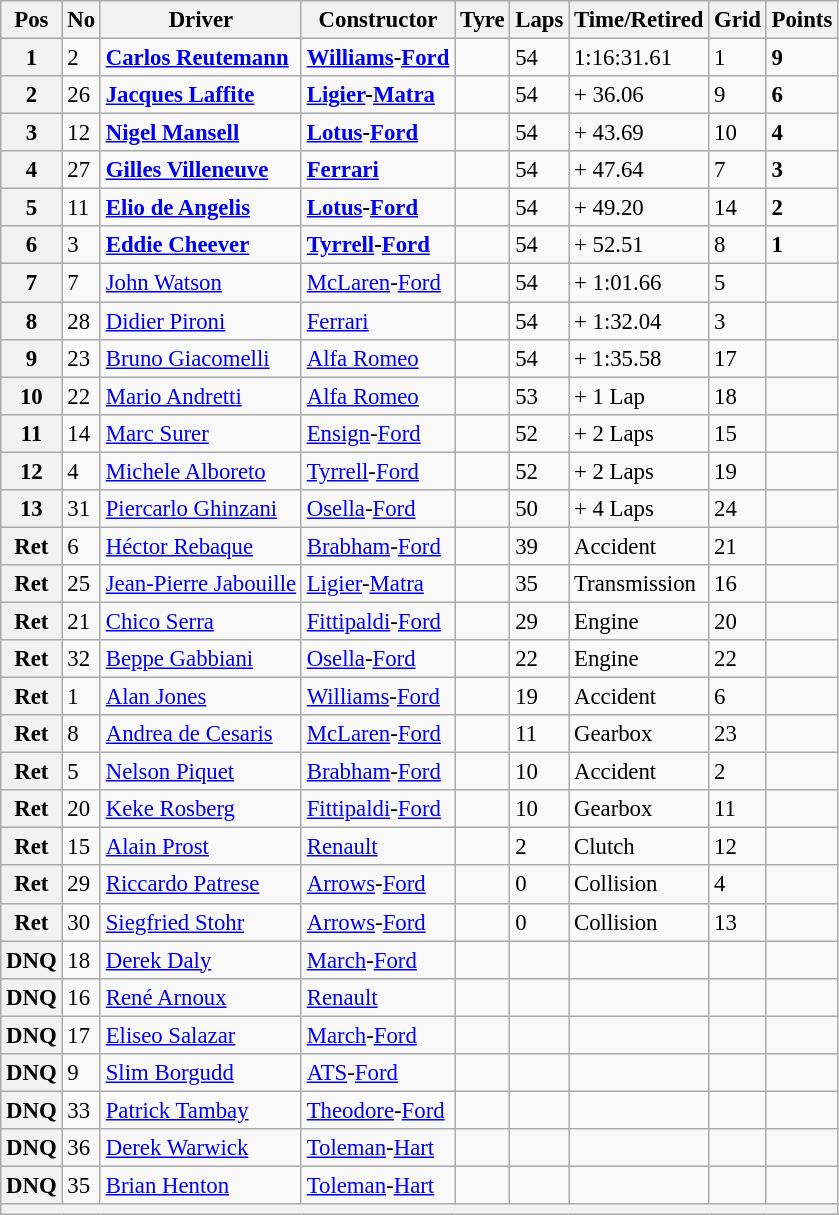<table class="wikitable" style="font-size: 95%">
<tr>
<th>Pos</th>
<th>No</th>
<th>Driver</th>
<th>Constructor</th>
<th>Tyre</th>
<th>Laps</th>
<th>Time/Retired</th>
<th>Grid</th>
<th>Points</th>
</tr>
<tr>
<th>1</th>
<td>2</td>
<td> <strong><a href='#'>Carlos Reutemann</a></strong></td>
<td><strong><a href='#'>Williams</a>-<a href='#'>Ford</a></strong></td>
<td></td>
<td>54</td>
<td>1:16:31.61</td>
<td>1</td>
<td><strong>9</strong></td>
</tr>
<tr>
<th>2</th>
<td>26</td>
<td> <strong><a href='#'>Jacques Laffite</a></strong></td>
<td><strong><a href='#'>Ligier</a>-<a href='#'>Matra</a></strong></td>
<td></td>
<td>54</td>
<td>+ 36.06</td>
<td>9</td>
<td><strong>6</strong></td>
</tr>
<tr>
<th>3</th>
<td>12</td>
<td> <strong><a href='#'>Nigel Mansell</a></strong></td>
<td><strong><a href='#'>Lotus</a>-<a href='#'>Ford</a></strong></td>
<td></td>
<td>54</td>
<td>+ 43.69</td>
<td>10</td>
<td><strong>4</strong></td>
</tr>
<tr>
<th>4</th>
<td>27</td>
<td> <strong><a href='#'>Gilles Villeneuve</a></strong></td>
<td><strong><a href='#'>Ferrari</a></strong></td>
<td></td>
<td>54</td>
<td>+ 47.64</td>
<td>7</td>
<td><strong>3</strong></td>
</tr>
<tr>
<th>5</th>
<td>11</td>
<td> <strong><a href='#'>Elio de Angelis</a></strong></td>
<td><strong><a href='#'>Lotus</a>-<a href='#'>Ford</a></strong></td>
<td></td>
<td>54</td>
<td>+ 49.20</td>
<td>14</td>
<td><strong>2</strong></td>
</tr>
<tr>
<th>6</th>
<td>3</td>
<td> <strong><a href='#'>Eddie Cheever</a></strong></td>
<td><strong><a href='#'>Tyrrell</a>-<a href='#'>Ford</a></strong></td>
<td></td>
<td>54</td>
<td>+ 52.51</td>
<td>8</td>
<td><strong>1</strong></td>
</tr>
<tr>
<th>7</th>
<td>7</td>
<td> <a href='#'>John Watson</a></td>
<td><a href='#'>McLaren</a>-<a href='#'>Ford</a></td>
<td></td>
<td>54</td>
<td>+ 1:01.66</td>
<td>5</td>
<td></td>
</tr>
<tr>
<th>8</th>
<td>28</td>
<td> <a href='#'>Didier Pironi</a></td>
<td><a href='#'>Ferrari</a></td>
<td></td>
<td>54</td>
<td>+ 1:32.04</td>
<td>3</td>
<td></td>
</tr>
<tr>
<th>9</th>
<td>23</td>
<td> <a href='#'>Bruno Giacomelli</a></td>
<td><a href='#'>Alfa Romeo</a></td>
<td></td>
<td>54</td>
<td>+ 1:35.58</td>
<td>17</td>
<td></td>
</tr>
<tr>
<th>10</th>
<td>22</td>
<td> <a href='#'>Mario Andretti</a></td>
<td><a href='#'>Alfa Romeo</a></td>
<td></td>
<td>53</td>
<td>+ 1 Lap</td>
<td>18</td>
<td></td>
</tr>
<tr>
<th>11</th>
<td>14</td>
<td> <a href='#'>Marc Surer</a></td>
<td><a href='#'>Ensign</a>-<a href='#'>Ford</a></td>
<td></td>
<td>52</td>
<td>+ 2 Laps</td>
<td>15</td>
<td></td>
</tr>
<tr>
<th>12</th>
<td>4</td>
<td> <a href='#'>Michele Alboreto</a></td>
<td><a href='#'>Tyrrell</a>-<a href='#'>Ford</a></td>
<td></td>
<td>52</td>
<td>+ 2 Laps</td>
<td>19</td>
<td></td>
</tr>
<tr>
<th>13</th>
<td>31</td>
<td> <a href='#'>Piercarlo Ghinzani</a></td>
<td><a href='#'>Osella</a>-<a href='#'>Ford</a></td>
<td></td>
<td>50</td>
<td>+ 4 Laps</td>
<td>24</td>
<td></td>
</tr>
<tr>
<th>Ret</th>
<td>6</td>
<td> <a href='#'>Héctor Rebaque</a></td>
<td><a href='#'>Brabham</a>-<a href='#'>Ford</a></td>
<td></td>
<td>39</td>
<td>Accident</td>
<td>21</td>
<td></td>
</tr>
<tr>
<th>Ret</th>
<td>25</td>
<td> <a href='#'>Jean-Pierre Jabouille</a></td>
<td><a href='#'>Ligier</a>-<a href='#'>Matra</a></td>
<td></td>
<td>35</td>
<td>Transmission</td>
<td>16</td>
<td></td>
</tr>
<tr>
<th>Ret</th>
<td>21</td>
<td> <a href='#'>Chico Serra</a></td>
<td><a href='#'>Fittipaldi</a>-<a href='#'>Ford</a></td>
<td></td>
<td>29</td>
<td>Engine</td>
<td>20</td>
<td></td>
</tr>
<tr>
<th>Ret</th>
<td>32</td>
<td> <a href='#'>Beppe Gabbiani</a></td>
<td><a href='#'>Osella</a>-<a href='#'>Ford</a></td>
<td></td>
<td>22</td>
<td>Engine</td>
<td>22</td>
<td></td>
</tr>
<tr>
<th>Ret</th>
<td>1</td>
<td> <a href='#'>Alan Jones</a></td>
<td><a href='#'>Williams</a>-<a href='#'>Ford</a></td>
<td></td>
<td>19</td>
<td>Accident</td>
<td>6</td>
<td></td>
</tr>
<tr>
<th>Ret</th>
<td>8</td>
<td> <a href='#'>Andrea de Cesaris</a></td>
<td><a href='#'>McLaren</a>-<a href='#'>Ford</a></td>
<td></td>
<td>11</td>
<td>Gearbox</td>
<td>23</td>
<td></td>
</tr>
<tr>
<th>Ret</th>
<td>5</td>
<td> <a href='#'>Nelson Piquet</a></td>
<td><a href='#'>Brabham</a>-<a href='#'>Ford</a></td>
<td></td>
<td>10</td>
<td>Accident</td>
<td>2</td>
<td></td>
</tr>
<tr>
<th>Ret</th>
<td>20</td>
<td> <a href='#'>Keke Rosberg</a></td>
<td><a href='#'>Fittipaldi</a>-<a href='#'>Ford</a></td>
<td></td>
<td>10</td>
<td>Gearbox</td>
<td>11</td>
<td></td>
</tr>
<tr>
<th>Ret</th>
<td>15</td>
<td> <a href='#'>Alain Prost</a></td>
<td><a href='#'>Renault</a></td>
<td></td>
<td>2</td>
<td>Clutch</td>
<td>12</td>
<td></td>
</tr>
<tr>
<th>Ret</th>
<td>29</td>
<td> <a href='#'>Riccardo Patrese</a></td>
<td><a href='#'>Arrows</a>-<a href='#'>Ford</a></td>
<td></td>
<td>0</td>
<td>Collision</td>
<td>4</td>
<td></td>
</tr>
<tr>
<th>Ret</th>
<td>30</td>
<td> <a href='#'>Siegfried Stohr</a></td>
<td><a href='#'>Arrows</a>-<a href='#'>Ford</a></td>
<td></td>
<td>0</td>
<td>Collision</td>
<td>13</td>
<td></td>
</tr>
<tr>
<th>DNQ</th>
<td>18</td>
<td> <a href='#'>Derek Daly</a></td>
<td><a href='#'>March</a>-<a href='#'>Ford</a></td>
<td></td>
<td></td>
<td></td>
<td></td>
<td></td>
</tr>
<tr>
<th>DNQ</th>
<td>16</td>
<td> <a href='#'>René Arnoux</a></td>
<td><a href='#'>Renault</a></td>
<td></td>
<td></td>
<td></td>
<td></td>
<td></td>
</tr>
<tr>
<th>DNQ</th>
<td>17</td>
<td> <a href='#'>Eliseo Salazar</a></td>
<td><a href='#'>March</a>-<a href='#'>Ford</a></td>
<td></td>
<td></td>
<td></td>
<td></td>
<td></td>
</tr>
<tr>
<th>DNQ</th>
<td>9</td>
<td> <a href='#'>Slim Borgudd</a></td>
<td><a href='#'>ATS</a>-<a href='#'>Ford</a></td>
<td></td>
<td></td>
<td></td>
<td></td>
<td></td>
</tr>
<tr>
<th>DNQ</th>
<td>33</td>
<td> <a href='#'>Patrick Tambay</a></td>
<td><a href='#'>Theodore</a>-<a href='#'>Ford</a></td>
<td></td>
<td></td>
<td></td>
<td></td>
<td></td>
</tr>
<tr>
<th>DNQ</th>
<td>36</td>
<td> <a href='#'>Derek Warwick</a></td>
<td><a href='#'>Toleman</a>-<a href='#'>Hart</a></td>
<td></td>
<td></td>
<td></td>
<td></td>
<td></td>
</tr>
<tr>
<th>DNQ</th>
<td>35</td>
<td> <a href='#'>Brian Henton</a></td>
<td><a href='#'>Toleman</a>-<a href='#'>Hart</a></td>
<td></td>
<td></td>
<td></td>
<td></td>
<td></td>
</tr>
<tr>
<th colspan="9"></th>
</tr>
</table>
